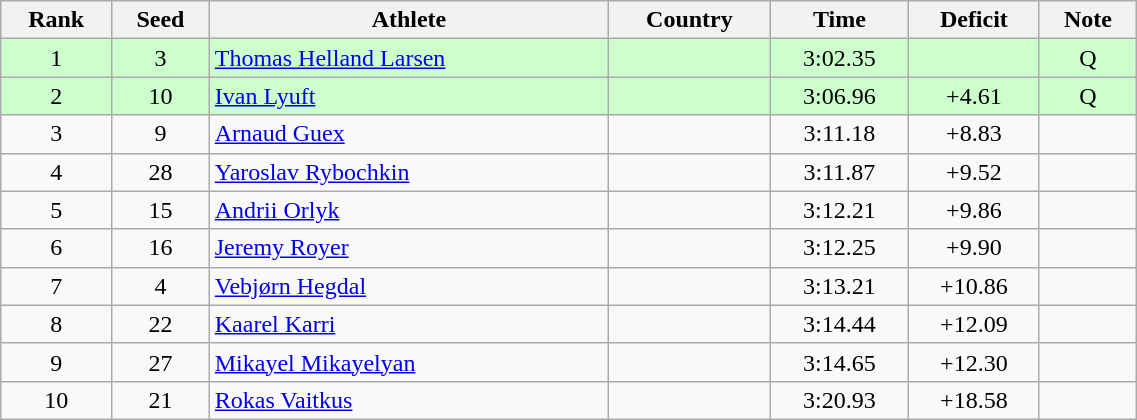<table class="wikitable sortable" style="text-align:center" width=60%>
<tr>
<th>Rank</th>
<th>Seed</th>
<th>Athlete</th>
<th>Country</th>
<th>Time</th>
<th data-sort-type=number>Deficit</th>
<th>Note</th>
</tr>
<tr bgcolor=ccffcc>
<td>1</td>
<td>3</td>
<td align=left><a href='#'>Thomas Helland Larsen</a></td>
<td align=left></td>
<td>3:02.35</td>
<td></td>
<td>Q</td>
</tr>
<tr bgcolor=ccffcc>
<td>2</td>
<td>10</td>
<td align=left><a href='#'>Ivan Lyuft</a></td>
<td align=left></td>
<td>3:06.96</td>
<td>+4.61</td>
<td>Q</td>
</tr>
<tr>
<td>3</td>
<td>9</td>
<td align=left><a href='#'>Arnaud Guex</a></td>
<td align=left></td>
<td>3:11.18</td>
<td>+8.83</td>
<td></td>
</tr>
<tr>
<td>4</td>
<td>28</td>
<td align=left><a href='#'>Yaroslav Rybochkin</a></td>
<td align=left></td>
<td>3:11.87</td>
<td>+9.52</td>
<td></td>
</tr>
<tr>
<td>5</td>
<td>15</td>
<td align=left><a href='#'>Andrii Orlyk</a></td>
<td align=left></td>
<td>3:12.21</td>
<td>+9.86</td>
<td></td>
</tr>
<tr>
<td>6</td>
<td>16</td>
<td align=left><a href='#'>Jeremy Royer</a></td>
<td align=left></td>
<td>3:12.25</td>
<td>+9.90</td>
<td></td>
</tr>
<tr>
<td>7</td>
<td>4</td>
<td align=left><a href='#'>Vebjørn Hegdal</a></td>
<td align=left></td>
<td>3:13.21</td>
<td>+10.86</td>
<td></td>
</tr>
<tr>
<td>8</td>
<td>22</td>
<td align=left><a href='#'>Kaarel Karri</a></td>
<td align=left></td>
<td>3:14.44</td>
<td>+12.09</td>
<td></td>
</tr>
<tr>
<td>9</td>
<td>27</td>
<td align=left><a href='#'>Mikayel Mikayelyan</a></td>
<td align=left></td>
<td>3:14.65</td>
<td>+12.30</td>
<td></td>
</tr>
<tr>
<td>10</td>
<td>21</td>
<td align=left><a href='#'>Rokas Vaitkus</a></td>
<td align=left></td>
<td>3:20.93</td>
<td>+18.58</td>
<td></td>
</tr>
</table>
